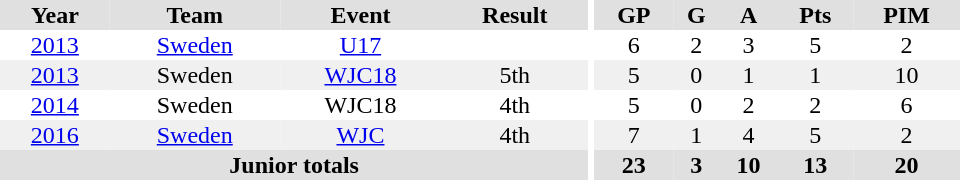<table border="0" cellpadding="1" cellspacing="0" ID="Table3" style="text-align:center; width:40em">
<tr bgcolor="#e0e0e0">
<th>Year</th>
<th>Team</th>
<th>Event</th>
<th>Result</th>
<th rowspan="99" bgcolor="#ffffff"></th>
<th>GP</th>
<th>G</th>
<th>A</th>
<th>Pts</th>
<th>PIM</th>
</tr>
<tr>
<td><a href='#'>2013</a></td>
<td><a href='#'>Sweden</a></td>
<td><a href='#'>U17</a></td>
<td></td>
<td>6</td>
<td>2</td>
<td>3</td>
<td>5</td>
<td>2</td>
</tr>
<tr bgcolor="#f0f0f0">
<td><a href='#'>2013</a></td>
<td>Sweden</td>
<td><a href='#'>WJC18</a></td>
<td>5th</td>
<td>5</td>
<td>0</td>
<td>1</td>
<td>1</td>
<td>10</td>
</tr>
<tr>
<td><a href='#'>2014</a></td>
<td>Sweden</td>
<td>WJC18</td>
<td>4th</td>
<td>5</td>
<td>0</td>
<td>2</td>
<td>2</td>
<td>6</td>
</tr>
<tr bgcolor="#f0f0f0">
<td><a href='#'>2016</a></td>
<td><a href='#'>Sweden</a></td>
<td><a href='#'>WJC</a></td>
<td>4th</td>
<td>7</td>
<td>1</td>
<td>4</td>
<td>5</td>
<td>2</td>
</tr>
<tr bgcolor="#e0e0e0">
<th colspan="4">Junior totals</th>
<th>23</th>
<th>3</th>
<th>10</th>
<th>13</th>
<th>20</th>
</tr>
</table>
